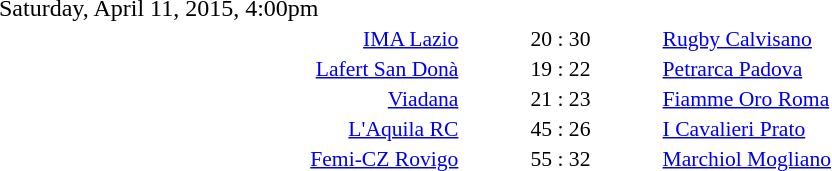<table style="width:70%;" cellspacing="1">
<tr>
<th width=35%></th>
<th width=15%></th>
<th></th>
</tr>
<tr>
<td>Saturday, April 11, 2015, 4:00pm</td>
</tr>
<tr style=font-size:90%>
<td align=right><a href='#'>IMA Lazio</a></td>
<td align=center>20 : 30</td>
<td><a href='#'>Rugby Calvisano</a></td>
</tr>
<tr style=font-size:90%>
<td align=right><a href='#'>Lafert San Donà</a></td>
<td align=center>19 : 22</td>
<td><a href='#'>Petrarca Padova</a></td>
</tr>
<tr style=font-size:90%>
<td align=right><a href='#'>Viadana</a></td>
<td align=center>21 : 23</td>
<td><a href='#'>Fiamme Oro Roma</a></td>
</tr>
<tr style=font-size:90%>
<td align=right><a href='#'>L'Aquila RC</a></td>
<td align=center>45 : 26</td>
<td><a href='#'>I Cavalieri Prato</a></td>
</tr>
<tr style=font-size:90%>
<td align=right><a href='#'>Femi-CZ Rovigo</a></td>
<td align=center>55 : 32</td>
<td><a href='#'>Marchiol Mogliano</a></td>
</tr>
</table>
